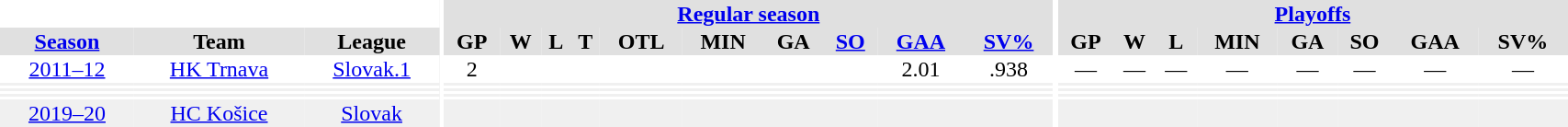<table border="0" cellpadding="1" cellspacing="0" style="text-align:center; width:90%">
<tr ALIGN="center" bgcolor="#e0e0e0">
<th align="center" colspan="3" bgcolor="#ffffff"></th>
<th align="center" rowspan="99" bgcolor="#ffffff"></th>
<th align="center" colspan="10" bgcolor="#e0e0e0"><a href='#'>Regular season</a></th>
<th align="center" rowspan="99" bgcolor="#ffffff"></th>
<th align="center" colspan="8" bgcolor="#e0e0e0"><a href='#'>Playoffs</a></th>
</tr>
<tr ALIGN="center" bgcolor="#e0e0e0">
<th><a href='#'>Season</a></th>
<th>Team</th>
<th>League</th>
<th>GP</th>
<th>W</th>
<th>L</th>
<th>T</th>
<th>OTL</th>
<th>MIN</th>
<th>GA</th>
<th><a href='#'>SO</a></th>
<th><a href='#'>GAA</a></th>
<th><a href='#'>SV%</a></th>
<th>GP</th>
<th>W</th>
<th>L</th>
<th>MIN</th>
<th>GA</th>
<th>SO</th>
<th>GAA</th>
<th>SV%</th>
</tr>
<tr>
</tr>
<tr>
<td><a href='#'>2011–12</a></td>
<td><a href='#'>HK Trnava</a></td>
<td><a href='#'>Slovak.1</a></td>
<td>2</td>
<td></td>
<td></td>
<td></td>
<td></td>
<td></td>
<td></td>
<td></td>
<td>2.01</td>
<td>.938</td>
<td>—</td>
<td>—</td>
<td>—</td>
<td>—</td>
<td>—</td>
<td>—</td>
<td>—</td>
<td>—</td>
</tr>
<tr ALIGN="center" bgcolor="#f0f0f0">
<td></td>
<td></td>
<td></td>
<td></td>
<td></td>
<td></td>
<td></td>
<td></td>
<td></td>
<td></td>
<td></td>
<td></td>
<td></td>
<td></td>
<td></td>
<td></td>
<td></td>
<td></td>
<td></td>
<td></td>
<td></td>
</tr>
<tr>
<td></td>
<td></td>
<td></td>
<td></td>
<td></td>
<td></td>
<td></td>
<td></td>
<td></td>
<td></td>
<td></td>
<td></td>
<td></td>
<td></td>
<td></td>
<td></td>
<td></td>
<td></td>
<td></td>
<td></td>
<td></td>
</tr>
<tr ALIGN="center" bgcolor="#f0f0f0">
<td></td>
<td></td>
<td></td>
<td></td>
<td></td>
<td></td>
<td></td>
<td></td>
<td></td>
<td></td>
<td></td>
<td></td>
<td></td>
<td></td>
<td></td>
<td></td>
<td></td>
<td></td>
<td></td>
<td></td>
<td></td>
</tr>
<tr>
<td></td>
<td></td>
<td></td>
<td></td>
<td></td>
<td></td>
<td></td>
<td></td>
<td></td>
<td></td>
<td></td>
<td></td>
<td></td>
<td></td>
<td></td>
<td></td>
<td></td>
<td></td>
<td></td>
<td></td>
<td></td>
</tr>
<tr ALIGN="center" bgcolor="#f0f0f0">
<td></td>
<td></td>
<td></td>
<td></td>
<td></td>
<td></td>
<td></td>
<td></td>
<td></td>
<td></td>
<td></td>
<td></td>
<td></td>
<td></td>
<td></td>
<td></td>
<td></td>
<td></td>
<td></td>
<td></td>
<td></td>
</tr>
<tr>
<td></td>
<td></td>
<td></td>
<td></td>
<td></td>
<td></td>
<td></td>
<td></td>
<td></td>
<td></td>
<td></td>
<td></td>
<td></td>
<td></td>
<td></td>
<td></td>
<td></td>
<td></td>
<td></td>
<td></td>
<td></td>
</tr>
<tr ALIGN="center" bgcolor="#f0f0f0">
<td><a href='#'>2019–20</a></td>
<td><a href='#'>HC Košice</a></td>
<td><a href='#'>Slovak</a></td>
<td></td>
<td></td>
<td></td>
<td></td>
<td></td>
<td></td>
<td></td>
<td></td>
<td></td>
<td></td>
<td></td>
<td></td>
<td></td>
<td></td>
<td></td>
<td></td>
<td></td>
<td></td>
</tr>
</table>
